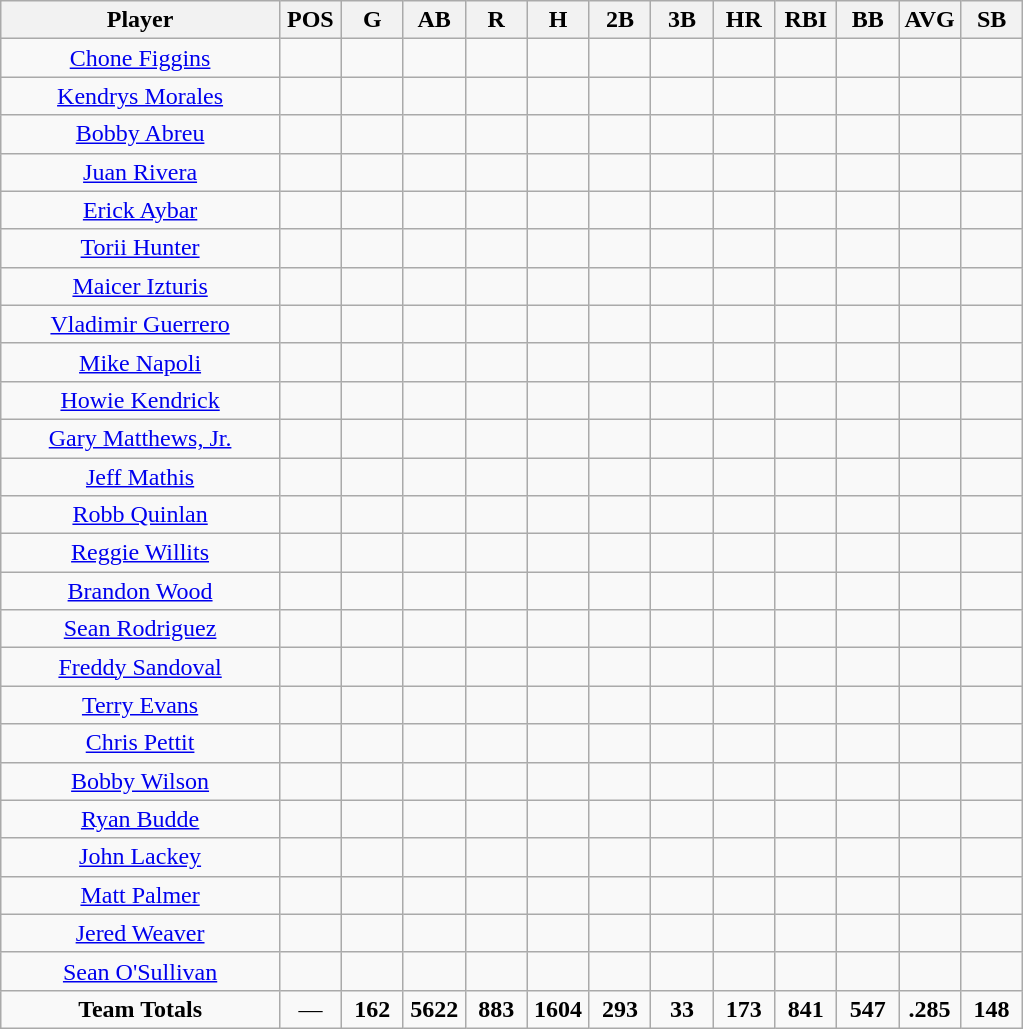<table class="wikitable sortable" border="1">
<tr>
<th bgcolor="#DDDDFF" width="27%">Player</th>
<th bgcolor="#DDDDFF" width="6%">POS</th>
<th bgcolor="#DDDDFF" width="6%">G</th>
<th bgcolor="#DDDDFF" width="6%">AB</th>
<th bgcolor="#DDDDFF" width="6%">R</th>
<th bgcolor="#DDDDFF" width="6%">H</th>
<th bgcolor="#DDDDFF" width="6%">2B</th>
<th bgcolor="#DDDDFF" width="6%">3B</th>
<th bgcolor="#DDDDFF" width="6%">HR</th>
<th bgcolor="#DDDDFF" width="6%">RBI</th>
<th bgcolor="#DDDDFF" width="6%">BB</th>
<th bgcolor="#DDDDFF" width="6%">AVG</th>
<th bgcolor="#DDDDFF" width="6%">SB</th>
</tr>
<tr align=center>
<td><a href='#'>Chone Figgins</a></td>
<td></td>
<td></td>
<td></td>
<td></td>
<td></td>
<td></td>
<td></td>
<td></td>
<td></td>
<td></td>
<td></td>
<td></td>
</tr>
<tr align=center>
<td><a href='#'>Kendrys Morales</a></td>
<td></td>
<td></td>
<td></td>
<td></td>
<td></td>
<td></td>
<td></td>
<td></td>
<td></td>
<td></td>
<td></td>
<td></td>
</tr>
<tr align=center>
<td><a href='#'>Bobby Abreu</a></td>
<td></td>
<td></td>
<td></td>
<td></td>
<td></td>
<td></td>
<td></td>
<td></td>
<td></td>
<td></td>
<td></td>
<td></td>
</tr>
<tr align=center>
<td><a href='#'>Juan Rivera</a></td>
<td></td>
<td></td>
<td></td>
<td></td>
<td></td>
<td></td>
<td></td>
<td></td>
<td></td>
<td></td>
<td></td>
<td></td>
</tr>
<tr align=center>
<td><a href='#'>Erick Aybar</a></td>
<td></td>
<td></td>
<td></td>
<td></td>
<td></td>
<td></td>
<td></td>
<td></td>
<td></td>
<td></td>
<td></td>
<td></td>
</tr>
<tr align=center>
<td><a href='#'>Torii Hunter</a></td>
<td></td>
<td></td>
<td></td>
<td></td>
<td></td>
<td></td>
<td></td>
<td></td>
<td></td>
<td></td>
<td></td>
<td></td>
</tr>
<tr align=center>
<td><a href='#'>Maicer Izturis</a></td>
<td></td>
<td></td>
<td></td>
<td></td>
<td></td>
<td></td>
<td></td>
<td></td>
<td></td>
<td></td>
<td></td>
<td></td>
</tr>
<tr align=center>
<td><a href='#'>Vladimir Guerrero</a></td>
<td></td>
<td></td>
<td></td>
<td></td>
<td></td>
<td></td>
<td></td>
<td></td>
<td></td>
<td></td>
<td></td>
<td></td>
</tr>
<tr align=center>
<td><a href='#'>Mike Napoli</a></td>
<td></td>
<td></td>
<td></td>
<td></td>
<td></td>
<td></td>
<td></td>
<td></td>
<td></td>
<td></td>
<td></td>
<td></td>
</tr>
<tr align=center>
<td><a href='#'>Howie Kendrick</a></td>
<td></td>
<td></td>
<td></td>
<td></td>
<td></td>
<td></td>
<td></td>
<td></td>
<td></td>
<td></td>
<td></td>
<td></td>
</tr>
<tr align=center>
<td><a href='#'>Gary Matthews, Jr.</a></td>
<td></td>
<td></td>
<td></td>
<td></td>
<td></td>
<td></td>
<td></td>
<td></td>
<td></td>
<td></td>
<td></td>
<td></td>
</tr>
<tr align=center>
<td><a href='#'>Jeff Mathis</a></td>
<td></td>
<td></td>
<td></td>
<td></td>
<td></td>
<td></td>
<td></td>
<td></td>
<td></td>
<td></td>
<td></td>
<td></td>
</tr>
<tr align=center>
<td><a href='#'>Robb Quinlan</a></td>
<td></td>
<td></td>
<td></td>
<td></td>
<td></td>
<td></td>
<td></td>
<td></td>
<td></td>
<td></td>
<td></td>
<td></td>
</tr>
<tr align=center>
<td><a href='#'>Reggie Willits</a></td>
<td></td>
<td></td>
<td></td>
<td></td>
<td></td>
<td></td>
<td></td>
<td></td>
<td></td>
<td></td>
<td></td>
<td></td>
</tr>
<tr align=center>
<td><a href='#'>Brandon Wood</a></td>
<td></td>
<td></td>
<td></td>
<td></td>
<td></td>
<td></td>
<td></td>
<td></td>
<td></td>
<td></td>
<td></td>
<td></td>
</tr>
<tr align=center>
<td><a href='#'>Sean Rodriguez</a></td>
<td></td>
<td></td>
<td></td>
<td></td>
<td></td>
<td></td>
<td></td>
<td></td>
<td></td>
<td></td>
<td></td>
<td></td>
</tr>
<tr align=center>
<td><a href='#'>Freddy Sandoval</a></td>
<td></td>
<td></td>
<td></td>
<td></td>
<td></td>
<td></td>
<td></td>
<td></td>
<td></td>
<td></td>
<td></td>
<td></td>
</tr>
<tr align=center>
<td><a href='#'>Terry Evans</a></td>
<td></td>
<td></td>
<td></td>
<td></td>
<td></td>
<td></td>
<td></td>
<td></td>
<td></td>
<td></td>
<td></td>
<td></td>
</tr>
<tr align=center>
<td><a href='#'>Chris Pettit</a></td>
<td></td>
<td></td>
<td></td>
<td></td>
<td></td>
<td></td>
<td></td>
<td></td>
<td></td>
<td></td>
<td></td>
<td></td>
</tr>
<tr align=center>
<td><a href='#'>Bobby Wilson</a></td>
<td></td>
<td></td>
<td></td>
<td></td>
<td></td>
<td></td>
<td></td>
<td></td>
<td></td>
<td></td>
<td></td>
<td></td>
</tr>
<tr align=center>
<td><a href='#'>Ryan Budde</a></td>
<td></td>
<td></td>
<td></td>
<td></td>
<td></td>
<td></td>
<td></td>
<td></td>
<td></td>
<td></td>
<td></td>
<td></td>
</tr>
<tr align=center>
<td><a href='#'>John Lackey</a></td>
<td></td>
<td></td>
<td></td>
<td></td>
<td></td>
<td></td>
<td></td>
<td></td>
<td></td>
<td></td>
<td></td>
<td></td>
</tr>
<tr align=center>
<td><a href='#'>Matt Palmer</a></td>
<td></td>
<td></td>
<td></td>
<td></td>
<td></td>
<td></td>
<td></td>
<td></td>
<td></td>
<td></td>
<td></td>
<td></td>
</tr>
<tr align=center>
<td><a href='#'>Jered Weaver</a></td>
<td></td>
<td></td>
<td></td>
<td></td>
<td></td>
<td></td>
<td></td>
<td></td>
<td></td>
<td></td>
<td></td>
<td></td>
</tr>
<tr align=center>
<td><a href='#'>Sean O'Sullivan</a></td>
<td></td>
<td></td>
<td></td>
<td></td>
<td></td>
<td></td>
<td></td>
<td></td>
<td></td>
<td></td>
<td></td>
<td></td>
</tr>
<tr align=center>
<td><strong>Team Totals</strong></td>
<td>—</td>
<td><strong>162</strong></td>
<td><strong>5622</strong></td>
<td><strong>883</strong></td>
<td><strong>1604</strong></td>
<td><strong>293</strong></td>
<td><strong>33</strong></td>
<td><strong>173</strong></td>
<td><strong>841</strong></td>
<td><strong>547</strong></td>
<td><strong>.285</strong></td>
<td><strong>148</strong></td>
</tr>
</table>
